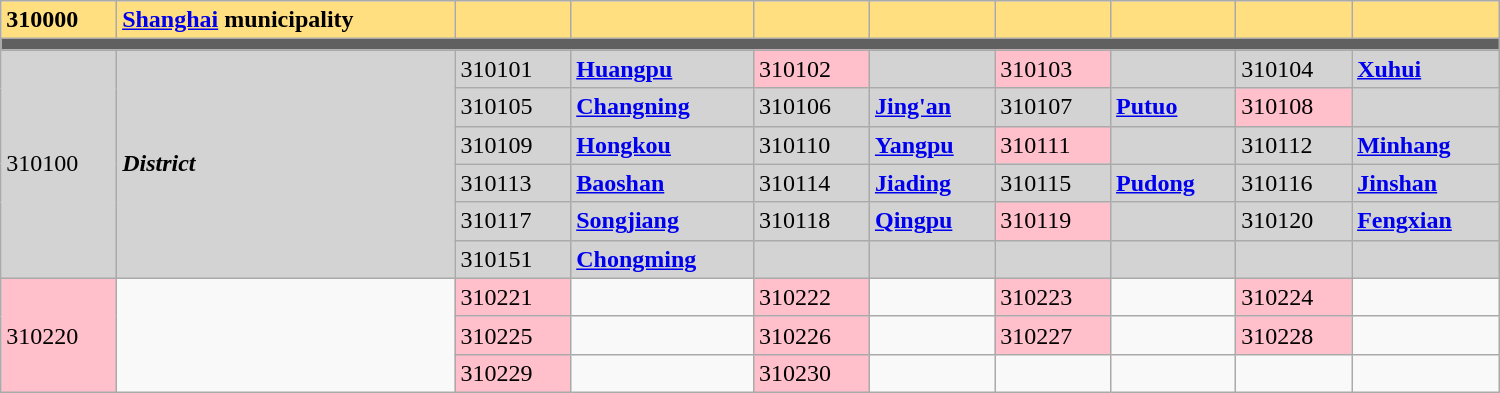<table class="wikitable" align="center" width="1000">
<tr ---- style="background:#FFDF80">
<td><strong>310000</strong></td>
<td><strong><a href='#'>Shanghai</a> municipality</strong><br></td>
<td></td>
<td></td>
<td></td>
<td></td>
<td></td>
<td></td>
<td></td>
<td></td>
</tr>
<tr style="background:#606060; height:2pt">
<td colspan="10"></td>
</tr>
<tr ---- style="background:#D3D3D3">
<td rowspan="6">310100</td>
<td rowspan="6"><strong><em>District</em></strong><br></td>
<td>310101</td>
<td><a href='#'><strong>Huangpu</strong></a><br></td>
<td bgcolor="#FFC0CB">310102</td>
<td><br></td>
<td bgcolor="#FFC0CB">310103</td>
<td><br></td>
<td>310104</td>
<td><a href='#'><strong>Xuhui</strong></a><br></td>
</tr>
<tr ---- style="background:#D3D3D3">
<td>310105</td>
<td><a href='#'><strong>Changning</strong></a><br></td>
<td>310106</td>
<td><a href='#'><strong>Jing'an</strong></a><br></td>
<td>310107</td>
<td><a href='#'><strong>Putuo</strong></a><br></td>
<td bgcolor="#FFC0CB">310108</td>
<td><br></td>
</tr>
<tr ---- style="background:#D3D3D3">
<td>310109</td>
<td><a href='#'><strong>Hongkou</strong></a><br></td>
<td>310110</td>
<td><a href='#'><strong>Yangpu</strong></a><br></td>
<td bgcolor="#FFC0CB">310111</td>
<td><br></td>
<td>310112</td>
<td><a href='#'><strong>Minhang</strong></a><br></td>
</tr>
<tr ---- style="background:#D3D3D3">
<td>310113</td>
<td><a href='#'><strong>Baoshan</strong></a><br></td>
<td>310114</td>
<td><a href='#'><strong>Jiading</strong></a><br></td>
<td>310115</td>
<td><strong><a href='#'>Pudong</a></strong><br></td>
<td>310116</td>
<td><a href='#'><strong>Jinshan</strong></a><br></td>
</tr>
<tr ---- style="background:#D3D3D3">
<td>310117</td>
<td><a href='#'><strong>Songjiang</strong></a><br></td>
<td>310118</td>
<td><a href='#'><strong>Qingpu</strong></a><br></td>
<td bgcolor="#FFC0CB">310119</td>
<td><br></td>
<td>310120</td>
<td><a href='#'><strong>Fengxian</strong></a><br></td>
</tr>
<tr ---- style="background:#D3D3D3">
<td>310151</td>
<td><a href='#'><strong>Chongming</strong></a><br></td>
<td></td>
<td></td>
<td></td>
<td></td>
<td></td>
<td></td>
</tr>
<tr>
<td rowspan="3" bgcolor="#FFC0CB">310220</td>
<td rowspan="3"><br></td>
<td bgcolor="#FFC0CB">310221</td>
<td><br></td>
<td bgcolor="#FFC0CB">310222</td>
<td><br></td>
<td bgcolor="#FFC0CB">310223</td>
<td><br></td>
<td bgcolor="#FFC0CB">310224</td>
<td><br></td>
</tr>
<tr>
<td bgcolor="#FFC0CB">310225</td>
<td><br></td>
<td bgcolor="#FFC0CB">310226</td>
<td><br></td>
<td bgcolor="#FFC0CB">310227</td>
<td><br></td>
<td bgcolor="#FFC0CB">310228</td>
<td><br></td>
</tr>
<tr>
<td bgcolor="#FFC0CB">310229</td>
<td><br></td>
<td bgcolor="#FFC0CB">310230</td>
<td><br></td>
<td></td>
<td></td>
<td></td>
<td></td>
</tr>
</table>
